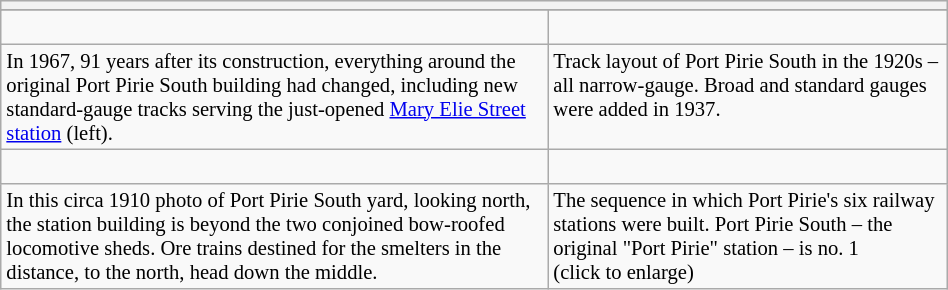<table class="wikitable floatright mw-collapsible mw-uncollapsed" border="1" style="width:50%; font-size:86%; float:right; margin-left:2em; margin-right:2em; margin-bottom:2em">
<tr>
<th colspan="2"></th>
</tr>
<tr>
</tr>
<tr align="center">
<td></td>
<td><br>
</td>
</tr>
<tr align="left" vertical-align="top">
<td style="vertical-align: top; width=100">In 1967, 91 years after its construction, everything around the original Port Pirie South building had changed, including new standard-gauge tracks serving the just-opened <a href='#'>Mary Elie Street station</a> (left).</td>
<td style="vertical-align: top; width=100">Track layout of Port Pirie South in the 1920s – all narrow-gauge. Broad and standard gauges were added in 1937.<br></td>
</tr>
<tr align="center">
<td></td>
<td><br>
</td>
</tr>
<tr align="left" vertical-align="top">
<td style="vertical-align: top; width=100">In this circa 1910 photo of Port Pirie South yard, looking north, the station building is beyond the two conjoined bow-roofed locomotive sheds. Ore trains destined for the smelters in the distance, to the north, head down the middle.</td>
<td style="vertical-align: top; width=100">The sequence in which Port Pirie's six railway stations were built. Port Pirie South – the original "Port Pirie" station – is no. 1 (click to enlarge)</td>
</tr>
</table>
